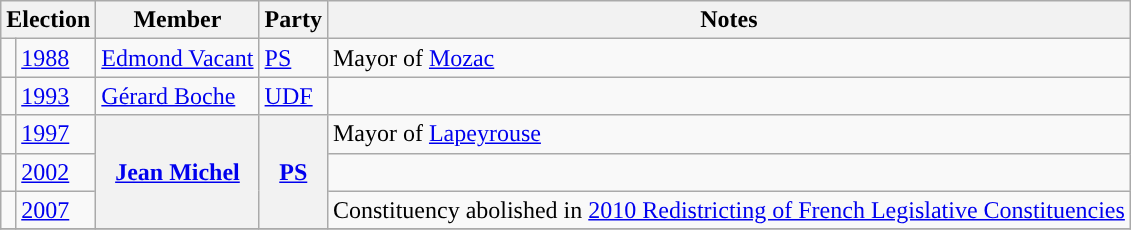<table class="wikitable">
<tr>
<th colspan=2>Election</th>
<th>Member</th>
<th>Party</th>
<th>Notes</th>
</tr>
<tr>
<td style="background-color: "></td>
<td><a href='#'>1988</a></td>
<td><a href='#'>Edmond Vacant</a></td>
<td><a href='#'>PS</a></td>
<td>Mayor of <a href='#'>Mozac</a></td>
</tr>
<tr>
<td style="background-color: "></td>
<td><a href='#'>1993</a></td>
<td><a href='#'>Gérard Boche</a></td>
<td><a href='#'>UDF</a></td>
</tr>
<tr>
<td style="background-color: "></td>
<td><a href='#'>1997</a></td>
<th rowspan=3><a href='#'>Jean Michel</a></th>
<th rowspan=3><a href='#'>PS</a></th>
<td>Mayor of <a href='#'>Lapeyrouse</a></td>
</tr>
<tr>
<td style="background-color: "></td>
<td><a href='#'>2002</a></td>
</tr>
<tr>
<td style="background-color: "></td>
<td><a href='#'>2007</a></td>
<td>Constituency abolished in <a href='#'>2010 Redistricting of French Legislative Constituencies</a></td>
</tr>
<tr>
</tr>
</table>
